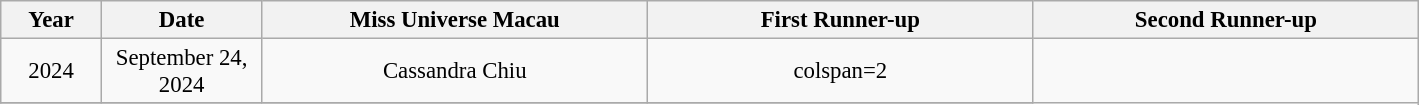<table class="wikitable sortable" style="font-size: 95%; text-align:center">
<tr>
<th width="60">Year</th>
<th width="100">Date</th>
<th width="250">Miss Universe Macau</th>
<th width="250">First Runner-up</th>
<th width="250">Second Runner-up</th>
</tr>
<tr>
<td>2024</td>
<td>September 24, 2024</td>
<td>Cassandra Chiu</td>
<td>colspan=2 </td>
</tr>
<tr>
</tr>
</table>
